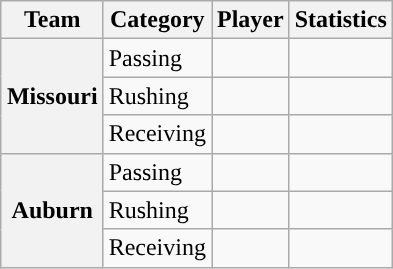<table class="wikitable" style="float:right">
<tr>
<th>Team</th>
<th>Category</th>
<th>Player</th>
<th>Statistics</th>
</tr>
<tr>
<th rowspan=3>Missouri</th>
<td>Passing</td>
<td></td>
<td></td>
</tr>
<tr>
<td>Rushing</td>
<td></td>
<td></td>
</tr>
<tr>
<td>Receiving</td>
<td></td>
<td></td>
</tr>
<tr>
<th rowspan=3>Auburn</th>
<td>Passing</td>
<td></td>
<td></td>
</tr>
<tr>
<td>Rushing</td>
<td></td>
<td></td>
</tr>
<tr>
<td>Receiving</td>
<td></td>
<td></td>
</tr>
</table>
